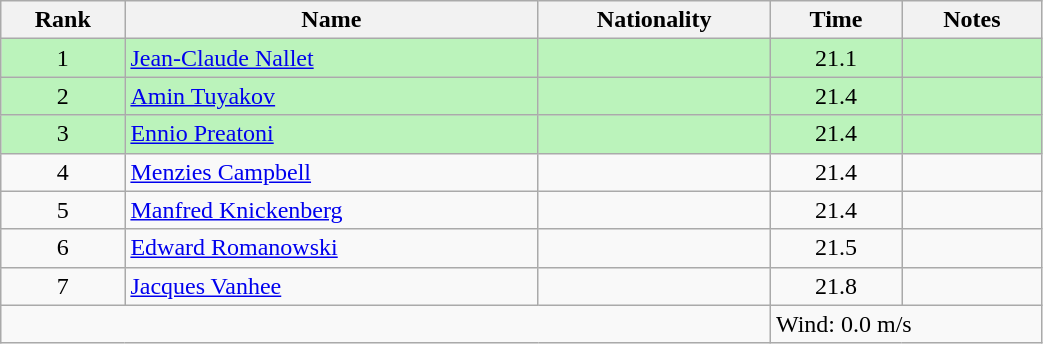<table class="wikitable sortable" style="text-align:center;width: 55%">
<tr>
<th>Rank</th>
<th>Name</th>
<th>Nationality</th>
<th>Time</th>
<th>Notes</th>
</tr>
<tr bgcolor=bbf3bb>
<td>1</td>
<td align=left><a href='#'>Jean-Claude Nallet</a></td>
<td align=left></td>
<td>21.1</td>
<td></td>
</tr>
<tr bgcolor=bbf3bb>
<td>2</td>
<td align=left><a href='#'>Amin Tuyakov</a></td>
<td align=left></td>
<td>21.4</td>
<td></td>
</tr>
<tr bgcolor=bbf3bb>
<td>3</td>
<td align=left><a href='#'>Ennio Preatoni</a></td>
<td align=left></td>
<td>21.4</td>
<td></td>
</tr>
<tr>
<td>4</td>
<td align=left><a href='#'>Menzies Campbell</a></td>
<td align=left></td>
<td>21.4</td>
<td></td>
</tr>
<tr>
<td>5</td>
<td align=left><a href='#'>Manfred Knickenberg</a></td>
<td align=left></td>
<td>21.4</td>
<td></td>
</tr>
<tr>
<td>6</td>
<td align=left><a href='#'>Edward Romanowski</a></td>
<td align=left></td>
<td>21.5</td>
<td></td>
</tr>
<tr>
<td>7</td>
<td align=left><a href='#'>Jacques Vanhee</a></td>
<td align=left></td>
<td>21.8</td>
<td></td>
</tr>
<tr class="sortbottom">
<td colspan="3"></td>
<td colspan="2" style="text-align:left;">Wind: 0.0 m/s</td>
</tr>
</table>
